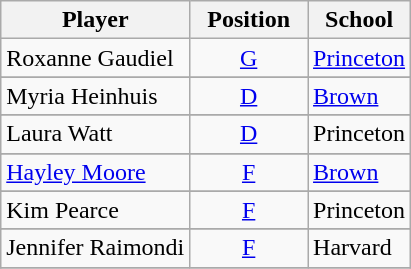<table class="wikitable">
<tr>
<th>Player</th>
<th>  Position  </th>
<th>School</th>
</tr>
<tr>
<td>Roxanne Gaudiel</td>
<td align=center><a href='#'>G</a></td>
<td><a href='#'>Princeton</a></td>
</tr>
<tr>
</tr>
<tr>
<td>Myria Heinhuis</td>
<td align=center><a href='#'>D</a></td>
<td><a href='#'>Brown</a></td>
</tr>
<tr>
</tr>
<tr>
<td>Laura Watt</td>
<td align=center><a href='#'>D</a></td>
<td>Princeton</td>
</tr>
<tr>
</tr>
<tr>
<td><a href='#'>Hayley Moore</a></td>
<td align=center><a href='#'>F</a></td>
<td><a href='#'>Brown</a></td>
</tr>
<tr>
</tr>
<tr>
<td>Kim Pearce</td>
<td align=center><a href='#'>F</a></td>
<td>Princeton</td>
</tr>
<tr>
</tr>
<tr>
<td>Jennifer Raimondi</td>
<td align=center><a href='#'>F</a></td>
<td>Harvard</td>
</tr>
<tr>
</tr>
</table>
